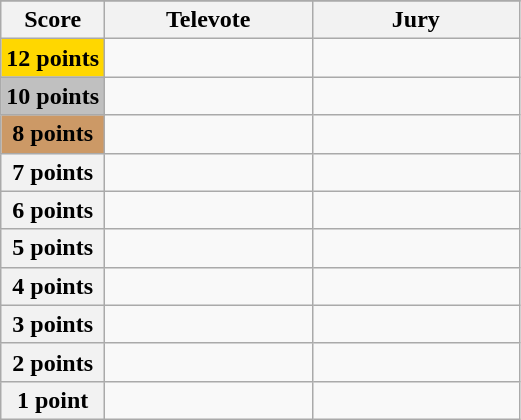<table class="wikitable">
<tr>
</tr>
<tr>
<th scope="col" width="20%">Score</th>
<th scope="col" width="40%">Televote</th>
<th scope="col" width="40%">Jury</th>
</tr>
<tr>
<th scope="row" style="background:gold">12 points</th>
<td></td>
<td></td>
</tr>
<tr>
<th scope="row" style="background:silver">10 points</th>
<td></td>
<td></td>
</tr>
<tr>
<th scope="row" style="background:#CC9966">8 points</th>
<td></td>
<td></td>
</tr>
<tr>
<th scope="row">7 points</th>
<td></td>
<td></td>
</tr>
<tr>
<th scope="row">6 points</th>
<td></td>
<td></td>
</tr>
<tr>
<th scope="row">5 points</th>
<td></td>
<td></td>
</tr>
<tr>
<th scope="row">4 points</th>
<td></td>
<td></td>
</tr>
<tr>
<th scope="row">3 points</th>
<td></td>
<td></td>
</tr>
<tr>
<th scope="row">2 points</th>
<td></td>
<td></td>
</tr>
<tr>
<th scope="row">1 point</th>
<td></td>
<td></td>
</tr>
</table>
